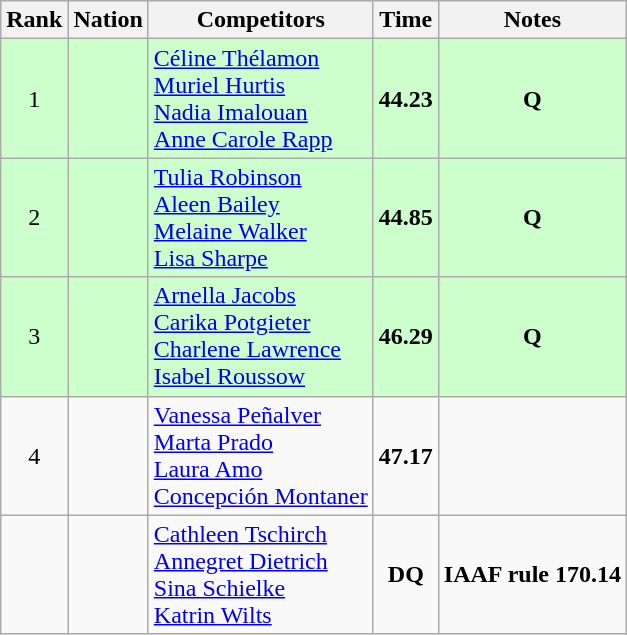<table class="wikitable sortable" style="text-align:center">
<tr>
<th>Rank</th>
<th>Nation</th>
<th>Competitors</th>
<th>Time</th>
<th>Notes</th>
</tr>
<tr bgcolor=ccffcc>
<td>1</td>
<td align=left></td>
<td align=left><a href='#'>Céline Thélamon</a><br><a href='#'>Muriel Hurtis</a><br><a href='#'>Nadia Imalouan</a><br><a href='#'>Anne Carole Rapp</a></td>
<td><strong>44.23</strong></td>
<td><strong>Q</strong></td>
</tr>
<tr bgcolor=ccffcc>
<td>2</td>
<td align=left></td>
<td align=left><a href='#'>Tulia Robinson</a><br><a href='#'>Aleen Bailey</a><br><a href='#'>Melaine Walker</a><br><a href='#'>Lisa Sharpe</a></td>
<td><strong>44.85</strong></td>
<td><strong>Q</strong></td>
</tr>
<tr bgcolor=ccffcc>
<td>3</td>
<td align=left></td>
<td align=left><a href='#'>Arnella Jacobs</a><br><a href='#'>Carika Potgieter</a><br><a href='#'>Charlene Lawrence</a><br><a href='#'>Isabel Roussow</a></td>
<td><strong>46.29</strong></td>
<td><strong>Q</strong></td>
</tr>
<tr>
<td>4</td>
<td align=left></td>
<td align=left><a href='#'>Vanessa Peñalver</a><br><a href='#'>Marta Prado</a><br><a href='#'>Laura Amo</a><br><a href='#'>Concepción Montaner</a></td>
<td><strong>47.17</strong></td>
<td></td>
</tr>
<tr>
<td></td>
<td align=left></td>
<td align=left><a href='#'>Cathleen Tschirch</a><br><a href='#'>Annegret Dietrich</a><br><a href='#'>Sina Schielke</a><br><a href='#'>Katrin Wilts</a></td>
<td><strong>DQ</strong></td>
<td><strong>IAAF rule 170.14</strong></td>
</tr>
</table>
